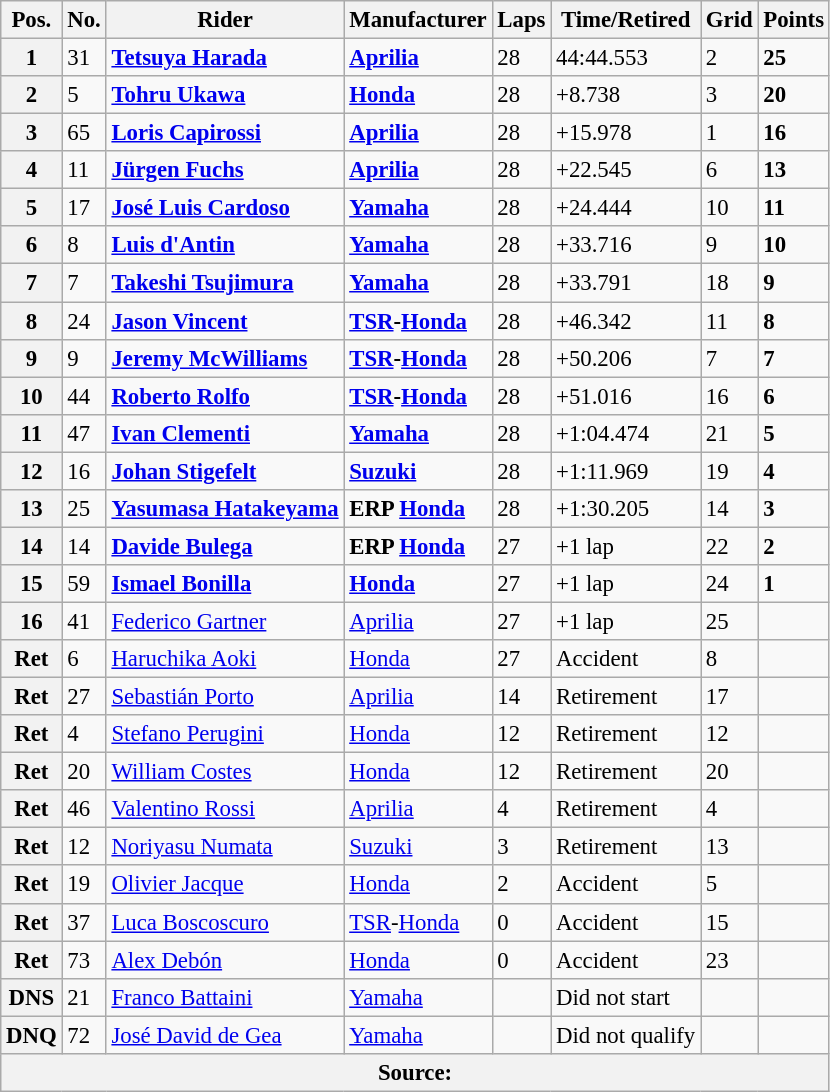<table class="wikitable" style="font-size: 95%;">
<tr>
<th>Pos.</th>
<th>No.</th>
<th>Rider</th>
<th>Manufacturer</th>
<th>Laps</th>
<th>Time/Retired</th>
<th>Grid</th>
<th>Points</th>
</tr>
<tr>
<th>1</th>
<td>31</td>
<td> <strong><a href='#'>Tetsuya Harada</a></strong></td>
<td><strong><a href='#'>Aprilia</a></strong></td>
<td>28</td>
<td>44:44.553</td>
<td>2</td>
<td><strong>25</strong></td>
</tr>
<tr>
<th>2</th>
<td>5</td>
<td> <strong><a href='#'>Tohru Ukawa</a></strong></td>
<td><strong><a href='#'>Honda</a></strong></td>
<td>28</td>
<td>+8.738</td>
<td>3</td>
<td><strong>20</strong></td>
</tr>
<tr>
<th>3</th>
<td>65</td>
<td> <strong><a href='#'>Loris Capirossi</a></strong></td>
<td><strong><a href='#'>Aprilia</a></strong></td>
<td>28</td>
<td>+15.978</td>
<td>1</td>
<td><strong>16</strong></td>
</tr>
<tr>
<th>4</th>
<td>11</td>
<td> <strong><a href='#'>Jürgen Fuchs</a></strong></td>
<td><strong><a href='#'>Aprilia</a></strong></td>
<td>28</td>
<td>+22.545</td>
<td>6</td>
<td><strong>13</strong></td>
</tr>
<tr>
<th>5</th>
<td>17</td>
<td> <strong><a href='#'>José Luis Cardoso</a></strong></td>
<td><strong><a href='#'>Yamaha</a></strong></td>
<td>28</td>
<td>+24.444</td>
<td>10</td>
<td><strong>11</strong></td>
</tr>
<tr>
<th>6</th>
<td>8</td>
<td> <strong><a href='#'>Luis d'Antin</a></strong></td>
<td><strong><a href='#'>Yamaha</a></strong></td>
<td>28</td>
<td>+33.716</td>
<td>9</td>
<td><strong>10</strong></td>
</tr>
<tr>
<th>7</th>
<td>7</td>
<td> <strong><a href='#'>Takeshi Tsujimura</a></strong></td>
<td><strong><a href='#'>Yamaha</a></strong></td>
<td>28</td>
<td>+33.791</td>
<td>18</td>
<td><strong>9</strong></td>
</tr>
<tr>
<th>8</th>
<td>24</td>
<td> <strong><a href='#'>Jason Vincent</a></strong></td>
<td><strong><a href='#'>TSR</a>-<a href='#'>Honda</a></strong></td>
<td>28</td>
<td>+46.342</td>
<td>11</td>
<td><strong>8</strong></td>
</tr>
<tr>
<th>9</th>
<td>9</td>
<td> <strong><a href='#'>Jeremy McWilliams</a></strong></td>
<td><strong><a href='#'>TSR</a>-<a href='#'>Honda</a></strong></td>
<td>28</td>
<td>+50.206</td>
<td>7</td>
<td><strong>7</strong></td>
</tr>
<tr>
<th>10</th>
<td>44</td>
<td> <strong><a href='#'>Roberto Rolfo</a></strong></td>
<td><strong><a href='#'>TSR</a>-<a href='#'>Honda</a></strong></td>
<td>28</td>
<td>+51.016</td>
<td>16</td>
<td><strong>6</strong></td>
</tr>
<tr>
<th>11</th>
<td>47</td>
<td> <strong><a href='#'>Ivan Clementi</a></strong></td>
<td><strong><a href='#'>Yamaha</a></strong></td>
<td>28</td>
<td>+1:04.474</td>
<td>21</td>
<td><strong>5</strong></td>
</tr>
<tr>
<th>12</th>
<td>16</td>
<td> <strong><a href='#'>Johan Stigefelt</a></strong></td>
<td><strong><a href='#'>Suzuki</a></strong></td>
<td>28</td>
<td>+1:11.969</td>
<td>19</td>
<td><strong>4</strong></td>
</tr>
<tr>
<th>13</th>
<td>25</td>
<td> <strong><a href='#'>Yasumasa Hatakeyama</a></strong></td>
<td><strong>ERP <a href='#'>Honda</a></strong></td>
<td>28</td>
<td>+1:30.205</td>
<td>14</td>
<td><strong>3</strong></td>
</tr>
<tr>
<th>14</th>
<td>14</td>
<td> <strong><a href='#'>Davide Bulega</a></strong></td>
<td><strong>ERP <a href='#'>Honda</a></strong></td>
<td>27</td>
<td>+1 lap</td>
<td>22</td>
<td><strong>2</strong></td>
</tr>
<tr>
<th>15</th>
<td>59</td>
<td> <strong><a href='#'>Ismael Bonilla</a></strong></td>
<td><strong><a href='#'>Honda</a></strong></td>
<td>27</td>
<td>+1 lap</td>
<td>24</td>
<td><strong>1</strong></td>
</tr>
<tr>
<th>16</th>
<td>41</td>
<td> <a href='#'>Federico Gartner</a></td>
<td><a href='#'>Aprilia</a></td>
<td>27</td>
<td>+1 lap</td>
<td>25</td>
<td></td>
</tr>
<tr>
<th>Ret</th>
<td>6</td>
<td> <a href='#'>Haruchika Aoki</a></td>
<td><a href='#'>Honda</a></td>
<td>27</td>
<td>Accident</td>
<td>8</td>
<td></td>
</tr>
<tr>
<th>Ret</th>
<td>27</td>
<td> <a href='#'>Sebastián Porto</a></td>
<td><a href='#'>Aprilia</a></td>
<td>14</td>
<td>Retirement</td>
<td>17</td>
<td></td>
</tr>
<tr>
<th>Ret</th>
<td>4</td>
<td> <a href='#'>Stefano Perugini</a></td>
<td><a href='#'>Honda</a></td>
<td>12</td>
<td>Retirement</td>
<td>12</td>
<td></td>
</tr>
<tr>
<th>Ret</th>
<td>20</td>
<td> <a href='#'>William Costes</a></td>
<td><a href='#'>Honda</a></td>
<td>12</td>
<td>Retirement</td>
<td>20</td>
<td></td>
</tr>
<tr>
<th>Ret</th>
<td>46</td>
<td> <a href='#'>Valentino Rossi</a></td>
<td><a href='#'>Aprilia</a></td>
<td>4</td>
<td>Retirement</td>
<td>4</td>
<td></td>
</tr>
<tr>
<th>Ret</th>
<td>12</td>
<td> <a href='#'>Noriyasu Numata</a></td>
<td><a href='#'>Suzuki</a></td>
<td>3</td>
<td>Retirement</td>
<td>13</td>
<td></td>
</tr>
<tr>
<th>Ret</th>
<td>19</td>
<td> <a href='#'>Olivier Jacque</a></td>
<td><a href='#'>Honda</a></td>
<td>2</td>
<td>Accident</td>
<td>5</td>
<td></td>
</tr>
<tr>
<th>Ret</th>
<td>37</td>
<td> <a href='#'>Luca Boscoscuro</a></td>
<td><a href='#'>TSR</a>-<a href='#'>Honda</a></td>
<td>0</td>
<td>Accident</td>
<td>15</td>
<td></td>
</tr>
<tr>
<th>Ret</th>
<td>73</td>
<td> <a href='#'>Alex Debón</a></td>
<td><a href='#'>Honda</a></td>
<td>0</td>
<td>Accident</td>
<td>23</td>
<td></td>
</tr>
<tr>
<th>DNS</th>
<td>21</td>
<td> <a href='#'>Franco Battaini</a></td>
<td><a href='#'>Yamaha</a></td>
<td></td>
<td>Did not start</td>
<td></td>
<td></td>
</tr>
<tr>
<th>DNQ</th>
<td>72</td>
<td> <a href='#'>José David de Gea</a></td>
<td><a href='#'>Yamaha</a></td>
<td></td>
<td>Did not qualify</td>
<td></td>
<td></td>
</tr>
<tr>
<th colspan=8>Source: </th>
</tr>
</table>
